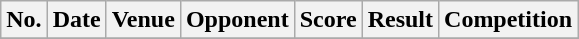<table class="wikitable sortable">
<tr>
<th scope="col">No.</th>
<th scope="col">Date</th>
<th scope="col">Venue</th>
<th scope="col">Opponent</th>
<th scope="col">Score</th>
<th scope="col">Result</th>
<th scope="col">Competition</th>
</tr>
<tr>
</tr>
</table>
